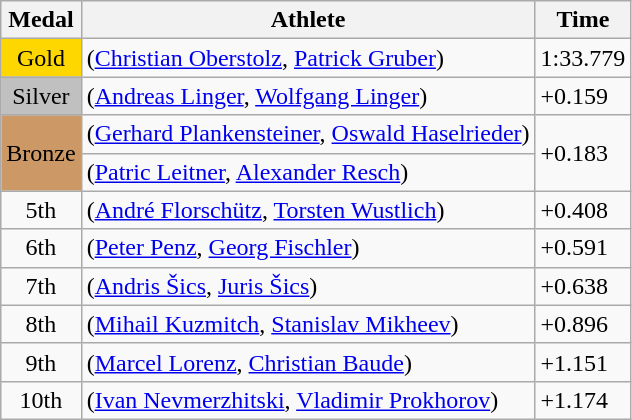<table class="wikitable">
<tr>
<th>Medal</th>
<th>Athlete</th>
<th>Time</th>
</tr>
<tr>
<td bgcolor="gold" align="center">Gold</td>
<td> (<a href='#'>Christian Oberstolz</a>, <a href='#'>Patrick Gruber</a>)</td>
<td>1:33.779</td>
</tr>
<tr>
<td bgcolor="silver" align="center">Silver</td>
<td> (<a href='#'>Andreas Linger</a>, <a href='#'>Wolfgang Linger</a>)</td>
<td>+0.159</td>
</tr>
<tr>
<td rowspan="2" bgcolor="CC9966" align="center">Bronze</td>
<td> (<a href='#'>Gerhard Plankensteiner</a>, <a href='#'>Oswald Haselrieder</a>)</td>
<td rowspan="2">+0.183</td>
</tr>
<tr>
<td> (<a href='#'>Patric Leitner</a>, <a href='#'>Alexander Resch</a>)</td>
</tr>
<tr>
<td align="center">5th</td>
<td> (<a href='#'>André Florschütz</a>, <a href='#'>Torsten Wustlich</a>)</td>
<td>+0.408</td>
</tr>
<tr>
<td align="center">6th</td>
<td> (<a href='#'>Peter Penz</a>, <a href='#'>Georg Fischler</a>)</td>
<td>+0.591</td>
</tr>
<tr>
<td align="center">7th</td>
<td> (<a href='#'>Andris Šics</a>, <a href='#'>Juris Šics</a>)</td>
<td>+0.638</td>
</tr>
<tr>
<td align="center">8th</td>
<td> (<a href='#'>Mihail Kuzmitch</a>, <a href='#'>Stanislav Mikheev</a>)</td>
<td>+0.896</td>
</tr>
<tr>
<td align="center">9th</td>
<td> (<a href='#'>Marcel Lorenz</a>, <a href='#'>Christian Baude</a>)</td>
<td>+1.151</td>
</tr>
<tr>
<td align="center">10th</td>
<td> (<a href='#'>Ivan Nevmerzhitski</a>, <a href='#'>Vladimir Prokhorov</a>)</td>
<td>+1.174</td>
</tr>
</table>
